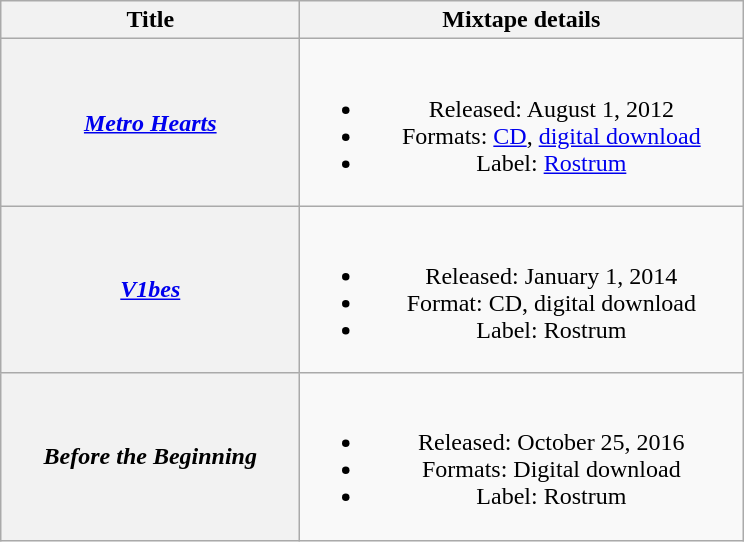<table class="wikitable plainrowheaders" style="text-align:center;">
<tr>
<th scope="col" style="width:12em;">Title</th>
<th scope="col" style="width:18em;">Mixtape details</th>
</tr>
<tr>
<th scope="row"><em><a href='#'>Metro Hearts</a></em></th>
<td><br><ul><li>Released: August 1, 2012</li><li>Formats: <a href='#'>CD</a>, <a href='#'>digital download</a></li><li>Label: <a href='#'>Rostrum</a></li></ul></td>
</tr>
<tr>
<th scope="row"><em><a href='#'>V1bes</a></em></th>
<td><br><ul><li>Released: January 1, 2014</li><li>Format: CD, digital download</li><li>Label: Rostrum</li></ul></td>
</tr>
<tr>
<th scope="row"><em>Before the Beginning</em></th>
<td><br><ul><li>Released: October 25, 2016</li><li>Formats: Digital download</li><li>Label: Rostrum</li></ul></td>
</tr>
</table>
